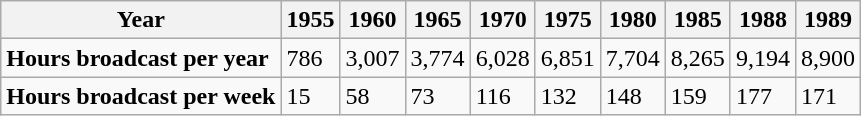<table class="wikitable">
<tr>
<th>Year</th>
<th>1955</th>
<th>1960</th>
<th>1965</th>
<th>1970</th>
<th>1975</th>
<th>1980</th>
<th>1985</th>
<th>1988</th>
<th>1989</th>
</tr>
<tr>
<td><strong>Hours broadcast per year</strong></td>
<td>786</td>
<td>3,007</td>
<td>3,774</td>
<td>6,028</td>
<td>6,851</td>
<td>7,704</td>
<td>8,265</td>
<td>9,194</td>
<td>8,900</td>
</tr>
<tr>
<td><strong>Hours broadcast per week</strong></td>
<td>15</td>
<td>58</td>
<td>73</td>
<td>116</td>
<td>132</td>
<td>148</td>
<td>159</td>
<td>177</td>
<td>171</td>
</tr>
</table>
